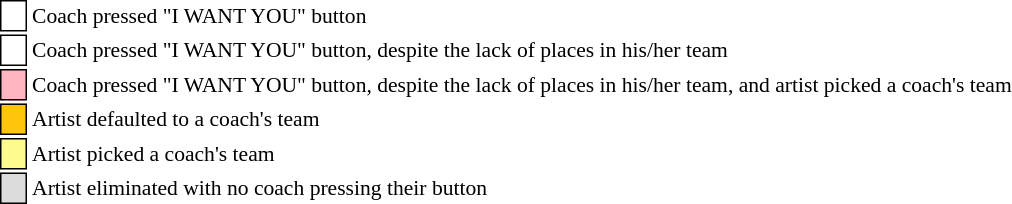<table class="toccolours" style="font-size: 90%; white-space: nowrap;">
<tr>
<td style="background-color:white; border: 1px solid black;"> <strong></strong> </td>
<td>Coach pressed "I WANT YOU" button</td>
</tr>
<tr>
<td style="background-color:white; border: 1px solid black;"> <strong></strong> </td>
<td style="padding-right: 8px">Coach pressed "I WANT YOU" button, despite the lack of places in his/her team</td>
</tr>
<tr>
<td style="background-color:lightpink; border: 1px solid black;">    </td>
<td style="padding-right: 8px">Coach pressed "I WANT YOU" button, despite the lack of places in his/her team, and artist picked a coach's team</td>
</tr>
<tr>
<td style="background-color:#FFC40C; border: 1px solid black">    </td>
<td>Artist defaulted to a coach's team</td>
</tr>
<tr>
<td style="background-color:#fdfc8f; border: 1px solid black;">    </td>
<td style="padding-right: 8px">Artist picked a coach's team</td>
</tr>
<tr>
<td style="background-color:#DCDCDC; border: 1px solid black">    </td>
<td>Artist eliminated with no coach pressing their button</td>
</tr>
<tr>
</tr>
</table>
